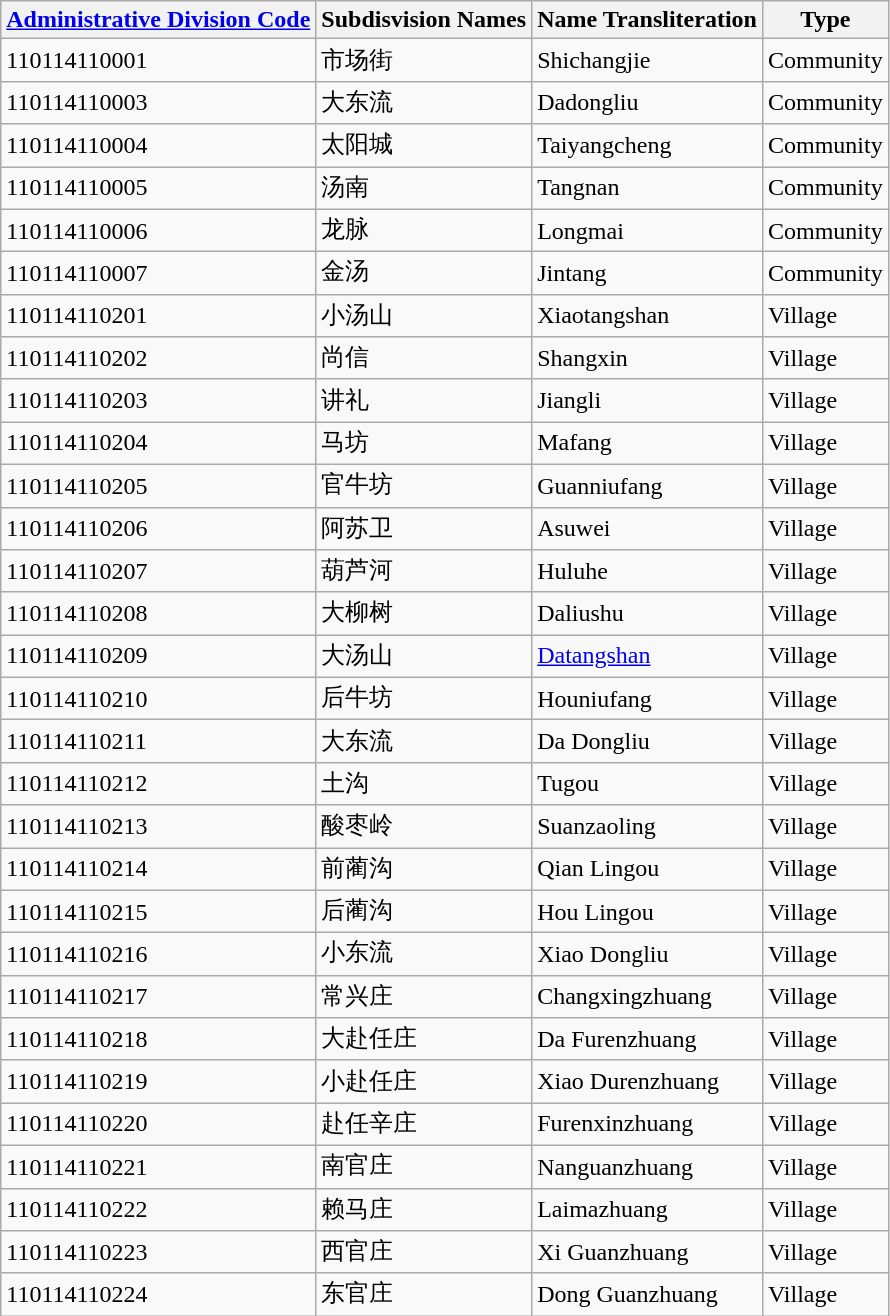<table class="wikitable sortable">
<tr>
<th><a href='#'>Administrative Division Code</a></th>
<th>Subdisvision Names</th>
<th>Name Transliteration</th>
<th>Type</th>
</tr>
<tr>
<td>110114110001</td>
<td>市场街</td>
<td>Shichangjie</td>
<td>Community</td>
</tr>
<tr>
<td>110114110003</td>
<td>大东流</td>
<td>Dadongliu</td>
<td>Community</td>
</tr>
<tr>
<td>110114110004</td>
<td>太阳城</td>
<td>Taiyangcheng</td>
<td>Community</td>
</tr>
<tr>
<td>110114110005</td>
<td>汤南</td>
<td>Tangnan</td>
<td>Community</td>
</tr>
<tr>
<td>110114110006</td>
<td>龙脉</td>
<td>Longmai</td>
<td>Community</td>
</tr>
<tr>
<td>110114110007</td>
<td>金汤</td>
<td>Jintang</td>
<td>Community</td>
</tr>
<tr>
<td>110114110201</td>
<td>小汤山</td>
<td>Xiaotangshan</td>
<td>Village</td>
</tr>
<tr>
<td>110114110202</td>
<td>尚信</td>
<td>Shangxin</td>
<td>Village</td>
</tr>
<tr>
<td>110114110203</td>
<td>讲礼</td>
<td>Jiangli</td>
<td>Village</td>
</tr>
<tr>
<td>110114110204</td>
<td>马坊</td>
<td>Mafang</td>
<td>Village</td>
</tr>
<tr>
<td>110114110205</td>
<td>官牛坊</td>
<td>Guanniufang</td>
<td>Village</td>
</tr>
<tr>
<td>110114110206</td>
<td>阿苏卫</td>
<td>Asuwei</td>
<td>Village</td>
</tr>
<tr>
<td>110114110207</td>
<td>葫芦河</td>
<td>Huluhe</td>
<td>Village</td>
</tr>
<tr>
<td>110114110208</td>
<td>大柳树</td>
<td>Daliushu</td>
<td>Village</td>
</tr>
<tr>
<td>110114110209</td>
<td>大汤山</td>
<td><a href='#'>Datangshan</a></td>
<td>Village</td>
</tr>
<tr>
<td>110114110210</td>
<td>后牛坊</td>
<td>Houniufang</td>
<td>Village</td>
</tr>
<tr>
<td>110114110211</td>
<td>大东流</td>
<td>Da Dongliu</td>
<td>Village</td>
</tr>
<tr>
<td>110114110212</td>
<td>土沟</td>
<td>Tugou</td>
<td>Village</td>
</tr>
<tr>
<td>110114110213</td>
<td>酸枣岭</td>
<td>Suanzaoling</td>
<td>Village</td>
</tr>
<tr>
<td>110114110214</td>
<td>前蔺沟</td>
<td>Qian Lingou</td>
<td>Village</td>
</tr>
<tr>
<td>110114110215</td>
<td>后蔺沟</td>
<td>Hou Lingou</td>
<td>Village</td>
</tr>
<tr>
<td>110114110216</td>
<td>小东流</td>
<td>Xiao Dongliu</td>
<td>Village</td>
</tr>
<tr>
<td>110114110217</td>
<td>常兴庄</td>
<td>Changxingzhuang</td>
<td>Village</td>
</tr>
<tr>
<td>110114110218</td>
<td>大赴任庄</td>
<td>Da Furenzhuang</td>
<td>Village</td>
</tr>
<tr>
<td>110114110219</td>
<td>小赴任庄</td>
<td>Xiao Durenzhuang</td>
<td>Village</td>
</tr>
<tr>
<td>110114110220</td>
<td>赴任辛庄</td>
<td>Furenxinzhuang</td>
<td>Village</td>
</tr>
<tr>
<td>110114110221</td>
<td>南官庄</td>
<td>Nanguanzhuang</td>
<td>Village</td>
</tr>
<tr>
<td>110114110222</td>
<td>赖马庄</td>
<td>Laimazhuang</td>
<td>Village</td>
</tr>
<tr>
<td>110114110223</td>
<td>西官庄</td>
<td>Xi Guanzhuang</td>
<td>Village</td>
</tr>
<tr>
<td>110114110224</td>
<td>东官庄</td>
<td>Dong Guanzhuang</td>
<td>Village</td>
</tr>
</table>
